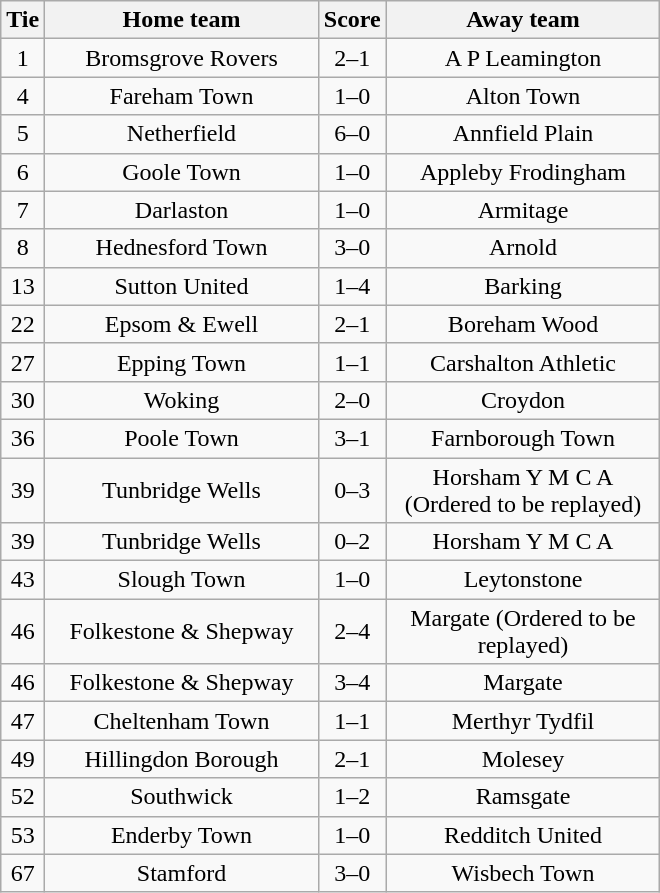<table class="wikitable" style="text-align:center;">
<tr>
<th width=20>Tie</th>
<th width=175>Home team</th>
<th width=20>Score</th>
<th width=175>Away team</th>
</tr>
<tr>
<td>1</td>
<td>Bromsgrove Rovers</td>
<td>2–1</td>
<td>A P Leamington</td>
</tr>
<tr>
<td>4</td>
<td>Fareham Town</td>
<td>1–0</td>
<td>Alton Town</td>
</tr>
<tr>
<td>5</td>
<td>Netherfield</td>
<td>6–0</td>
<td>Annfield Plain</td>
</tr>
<tr>
<td>6</td>
<td>Goole Town</td>
<td>1–0</td>
<td>Appleby Frodingham</td>
</tr>
<tr>
<td>7</td>
<td>Darlaston</td>
<td>1–0</td>
<td>Armitage</td>
</tr>
<tr>
<td>8</td>
<td>Hednesford Town</td>
<td>3–0</td>
<td>Arnold</td>
</tr>
<tr>
<td>13</td>
<td>Sutton United</td>
<td>1–4</td>
<td>Barking</td>
</tr>
<tr>
<td>22</td>
<td>Epsom & Ewell</td>
<td>2–1</td>
<td>Boreham Wood</td>
</tr>
<tr>
<td>27</td>
<td>Epping Town</td>
<td>1–1</td>
<td>Carshalton Athletic</td>
</tr>
<tr>
<td>30</td>
<td>Woking</td>
<td>2–0</td>
<td>Croydon</td>
</tr>
<tr>
<td>36</td>
<td>Poole Town</td>
<td>3–1</td>
<td>Farnborough Town</td>
</tr>
<tr>
<td>39</td>
<td>Tunbridge Wells</td>
<td>0–3</td>
<td>Horsham Y M C A (Ordered to be replayed)</td>
</tr>
<tr>
<td>39</td>
<td>Tunbridge Wells</td>
<td>0–2</td>
<td>Horsham Y M C A</td>
</tr>
<tr>
<td>43</td>
<td>Slough Town</td>
<td>1–0</td>
<td>Leytonstone</td>
</tr>
<tr>
<td>46</td>
<td>Folkestone & Shepway</td>
<td>2–4</td>
<td>Margate (Ordered to be replayed)</td>
</tr>
<tr>
<td>46</td>
<td>Folkestone & Shepway</td>
<td>3–4</td>
<td>Margate</td>
</tr>
<tr>
<td>47</td>
<td>Cheltenham Town</td>
<td>1–1</td>
<td>Merthyr Tydfil</td>
</tr>
<tr>
<td>49</td>
<td>Hillingdon Borough</td>
<td>2–1</td>
<td>Molesey</td>
</tr>
<tr>
<td>52</td>
<td>Southwick</td>
<td>1–2</td>
<td>Ramsgate</td>
</tr>
<tr>
<td>53</td>
<td>Enderby Town</td>
<td>1–0</td>
<td>Redditch United</td>
</tr>
<tr>
<td>67</td>
<td>Stamford</td>
<td>3–0</td>
<td>Wisbech Town</td>
</tr>
</table>
